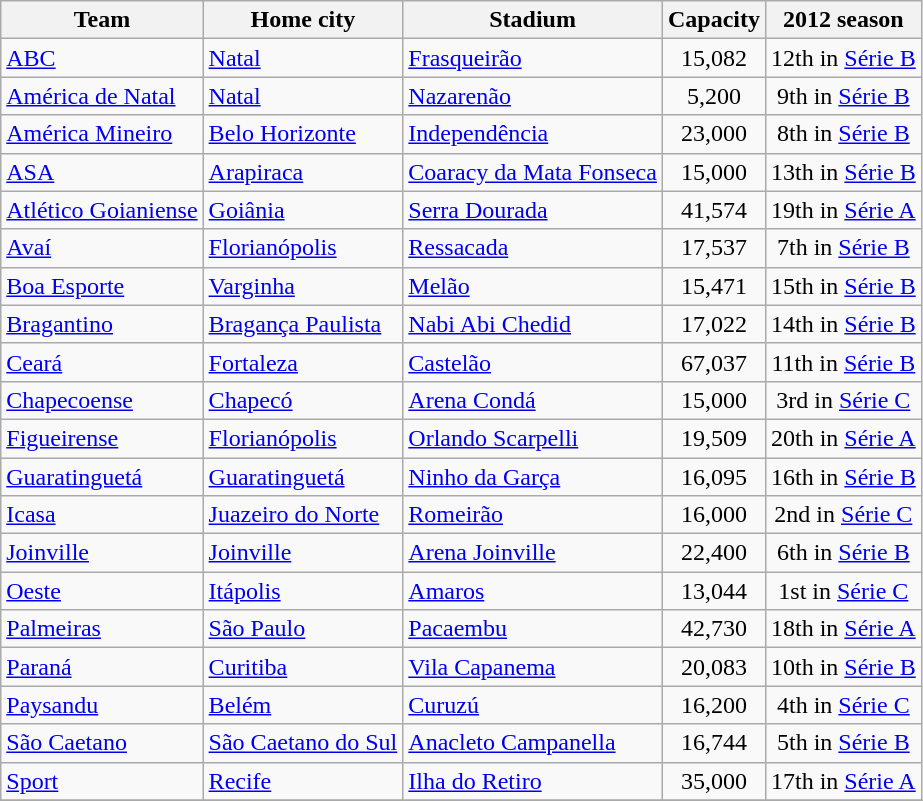<table class="wikitable sortable">
<tr>
<th>Team</th>
<th>Home city</th>
<th>Stadium</th>
<th>Capacity</th>
<th>2012 season</th>
</tr>
<tr>
<td><a href='#'>ABC</a></td>
<td><a href='#'>Natal</a></td>
<td><a href='#'>Frasqueirão</a></td>
<td align="center">15,082</td>
<td align="center">12th in <a href='#'>Série B</a></td>
</tr>
<tr>
<td><a href='#'>América de Natal</a></td>
<td><a href='#'>Natal</a></td>
<td><a href='#'>Nazarenão</a></td>
<td align="center">5,200</td>
<td align="center">9th in <a href='#'>Série B</a></td>
</tr>
<tr>
<td><a href='#'>América Mineiro</a></td>
<td><a href='#'>Belo Horizonte</a></td>
<td><a href='#'>Independência</a></td>
<td align="center">23,000</td>
<td align="center">8th in <a href='#'>Série B</a></td>
</tr>
<tr>
<td><a href='#'>ASA</a></td>
<td><a href='#'>Arapiraca</a></td>
<td><a href='#'>Coaracy da Mata Fonseca</a></td>
<td align="center">15,000</td>
<td align="center">13th in <a href='#'>Série B</a></td>
</tr>
<tr>
<td><a href='#'>Atlético Goianiense</a></td>
<td><a href='#'>Goiânia</a></td>
<td><a href='#'>Serra Dourada</a></td>
<td align="center">41,574</td>
<td align="center">19th in <a href='#'>Série A</a></td>
</tr>
<tr>
<td><a href='#'>Avaí</a></td>
<td><a href='#'>Florianópolis</a></td>
<td><a href='#'>Ressacada</a></td>
<td align="center">17,537</td>
<td align="center">7th in <a href='#'>Série B</a></td>
</tr>
<tr>
<td><a href='#'>Boa Esporte</a></td>
<td><a href='#'>Varginha</a></td>
<td><a href='#'>Melão</a></td>
<td align="center">15,471</td>
<td align="center">15th in <a href='#'>Série B</a></td>
</tr>
<tr>
<td><a href='#'>Bragantino</a></td>
<td><a href='#'>Bragança Paulista</a></td>
<td><a href='#'>Nabi Abi Chedid</a></td>
<td align="center">17,022</td>
<td align="center">14th in <a href='#'>Série B</a></td>
</tr>
<tr>
<td><a href='#'>Ceará</a></td>
<td><a href='#'>Fortaleza</a></td>
<td><a href='#'>Castelão</a></td>
<td align="center">67,037</td>
<td align="center">11th in <a href='#'>Série B</a></td>
</tr>
<tr>
<td><a href='#'>Chapecoense</a></td>
<td><a href='#'>Chapecó</a></td>
<td><a href='#'>Arena Condá</a></td>
<td align="center">15,000</td>
<td align="center">3rd in <a href='#'>Série C</a></td>
</tr>
<tr>
<td><a href='#'>Figueirense</a></td>
<td><a href='#'>Florianópolis</a></td>
<td><a href='#'>Orlando Scarpelli</a></td>
<td align="center">19,509</td>
<td align="center">20th in <a href='#'>Série A</a></td>
</tr>
<tr>
<td><a href='#'>Guaratinguetá</a></td>
<td><a href='#'>Guaratinguetá</a></td>
<td><a href='#'>Ninho da Garça</a></td>
<td align="center">16,095</td>
<td align="center">16th in <a href='#'>Série B</a></td>
</tr>
<tr>
<td><a href='#'>Icasa</a></td>
<td><a href='#'>Juazeiro do Norte</a></td>
<td><a href='#'>Romeirão</a></td>
<td align="center">16,000</td>
<td align="center">2nd in <a href='#'>Série C</a></td>
</tr>
<tr>
<td><a href='#'>Joinville</a></td>
<td><a href='#'>Joinville</a></td>
<td><a href='#'>Arena Joinville</a></td>
<td align="center">22,400</td>
<td align="center">6th in <a href='#'>Série B</a></td>
</tr>
<tr>
<td><a href='#'>Oeste</a></td>
<td><a href='#'>Itápolis</a></td>
<td><a href='#'>Amaros</a></td>
<td align="center">13,044</td>
<td align="center">1st in <a href='#'>Série C</a></td>
</tr>
<tr>
<td><a href='#'>Palmeiras</a></td>
<td><a href='#'>São Paulo</a></td>
<td><a href='#'>Pacaembu</a></td>
<td align="center">42,730</td>
<td align="center">18th in <a href='#'>Série A</a></td>
</tr>
<tr>
<td><a href='#'>Paraná</a></td>
<td><a href='#'>Curitiba</a></td>
<td><a href='#'>Vila Capanema</a></td>
<td align="center">20,083</td>
<td align="center">10th in <a href='#'>Série B</a></td>
</tr>
<tr>
<td><a href='#'>Paysandu</a></td>
<td><a href='#'>Belém</a></td>
<td><a href='#'>Curuzú</a></td>
<td align="center">16,200</td>
<td align="center">4th in <a href='#'>Série C</a></td>
</tr>
<tr>
<td><a href='#'>São Caetano</a></td>
<td><a href='#'>São Caetano do Sul</a></td>
<td><a href='#'>Anacleto Campanella</a></td>
<td align="center">16,744</td>
<td align="center">5th in <a href='#'>Série B</a></td>
</tr>
<tr>
<td><a href='#'>Sport</a></td>
<td><a href='#'>Recife</a></td>
<td><a href='#'>Ilha do Retiro</a></td>
<td align="center">35,000</td>
<td align="center">17th in <a href='#'>Série A</a></td>
</tr>
<tr>
</tr>
</table>
